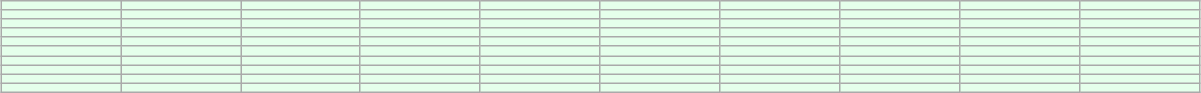<table class="wikitable" style="text-align: center; width: 100%; max-width: 800px; font-size: 0.8em; margin-left: 1em; background-color: #E5FFEB;">
<tr>
<td><a href='#'></a></td>
<td><a href='#'></a></td>
<td><a href='#'></a></td>
<td><a href='#'></a></td>
<td><a href='#'></a></td>
<td><a href='#'></a></td>
<td><a href='#'></a></td>
<td><a href='#'></a></td>
<td><a href='#'></a></td>
<td><a href='#'></a></td>
</tr>
<tr>
<td><a href='#'></a></td>
<td><a href='#'></a></td>
<td><a href='#'></a></td>
<td><a href='#'></a></td>
<td><a href='#'></a></td>
<td><a href='#'></a></td>
<td><a href='#'></a></td>
<td><a href='#'></a></td>
<td><a href='#'></a></td>
<td><a href='#'></a></td>
</tr>
<tr>
<td><a href='#'></a></td>
<td><a href='#'></a></td>
<td><a href='#'></a></td>
<td><a href='#'></a></td>
<td><a href='#'></a></td>
<td><a href='#'></a></td>
<td><a href='#'></a></td>
<td><a href='#'></a></td>
<td><a href='#'></a></td>
<td><a href='#'></a></td>
</tr>
<tr>
<td><a href='#'></a></td>
<td><a href='#'></a></td>
<td><a href='#'></a></td>
<td><a href='#'></a></td>
<td><a href='#'></a></td>
<td><a href='#'></a></td>
<td><a href='#'></a></td>
<td><a href='#'></a></td>
<td><a href='#'></a></td>
<td><a href='#'></a></td>
</tr>
<tr>
<td><a href='#'></a></td>
<td><a href='#'></a></td>
<td><a href='#'></a></td>
<td><a href='#'></a></td>
<td><a href='#'></a></td>
<td><a href='#'></a></td>
<td><a href='#'></a></td>
<td><a href='#'></a></td>
<td><a href='#'></a></td>
<td><a href='#'></a></td>
</tr>
<tr>
<td><a href='#'></a></td>
<td><a href='#'></a></td>
<td><a href='#'></a></td>
<td><a href='#'></a></td>
<td><a href='#'></a></td>
<td><a href='#'></a></td>
<td><a href='#'></a></td>
<td><a href='#'></a></td>
<td><a href='#'></a></td>
<td><a href='#'></a></td>
</tr>
<tr>
<td><a href='#'></a></td>
<td><a href='#'></a></td>
<td><a href='#'></a></td>
<td><a href='#'></a></td>
<td><a href='#'></a></td>
<td><a href='#'></a></td>
<td><a href='#'></a></td>
<td><a href='#'></a></td>
<td><a href='#'></a></td>
<td><a href='#'></a></td>
</tr>
<tr>
<td><a href='#'></a></td>
<td><a href='#'></a></td>
<td><a href='#'></a></td>
<td><a href='#'></a></td>
<td><a href='#'></a></td>
<td><a href='#'></a></td>
<td><a href='#'></a></td>
<td><a href='#'></a></td>
<td><a href='#'></a></td>
<td><a href='#'></a></td>
</tr>
<tr>
<td><a href='#'></a></td>
<td><a href='#'></a></td>
<td><a href='#'></a></td>
<td><a href='#'></a></td>
<td><a href='#'></a></td>
<td><a href='#'></a></td>
<td><a href='#'></a></td>
<td><a href='#'></a></td>
<td><a href='#'></a></td>
<td><a href='#'></a></td>
</tr>
<tr>
<td><a href='#'></a></td>
<td><a href='#'></a></td>
<td><a href='#'></a></td>
<td><a href='#'></a></td>
<td><a href='#'></a></td>
<td><a href='#'></a></td>
<td><a href='#'></a></td>
<td><a href='#'></a></td>
<td><a href='#'></a></td>
<td><a href='#'></a></td>
</tr>
</table>
